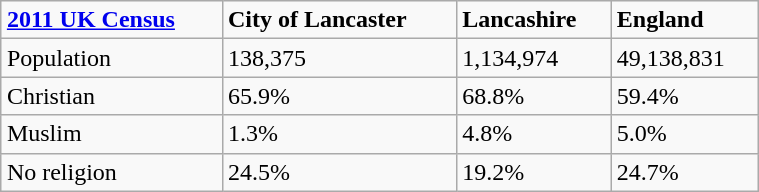<table class="wikitable" id="toc" style="float: right; margin-left: 1em; width: 40%; " cellspacing="5">
<tr>
<td><strong><a href='#'>2011 UK Census</a></strong></td>
<td><strong>City of Lancaster</strong></td>
<td><strong>Lancashire</strong></td>
<td><strong>England</strong></td>
</tr>
<tr>
<td>Population</td>
<td>138,375</td>
<td>1,134,974</td>
<td>49,138,831</td>
</tr>
<tr>
<td>Christian</td>
<td>65.9%</td>
<td>68.8%</td>
<td>59.4%</td>
</tr>
<tr>
<td>Muslim</td>
<td>1.3%</td>
<td>4.8%</td>
<td>5.0%</td>
</tr>
<tr>
<td>No religion</td>
<td>24.5%</td>
<td>19.2%</td>
<td>24.7%</td>
</tr>
</table>
